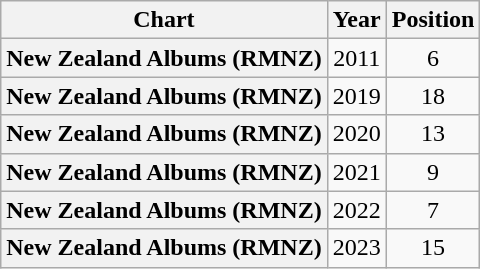<table class="wikitable plainrowheaders" style="text-align:center">
<tr>
<th scope="col">Chart</th>
<th scope="col">Year</th>
<th scope="col">Position</th>
</tr>
<tr>
<th scope="row">New Zealand Albums (RMNZ)</th>
<td>2011</td>
<td>6</td>
</tr>
<tr>
<th scope="row">New Zealand Albums (RMNZ)</th>
<td>2019</td>
<td>18</td>
</tr>
<tr>
<th scope="row">New Zealand Albums (RMNZ)</th>
<td>2020</td>
<td>13</td>
</tr>
<tr>
<th scope="row">New Zealand Albums (RMNZ)</th>
<td>2021</td>
<td>9</td>
</tr>
<tr>
<th scope="row">New Zealand Albums (RMNZ)</th>
<td>2022</td>
<td>7</td>
</tr>
<tr>
<th scope="row">New Zealand Albums (RMNZ)</th>
<td>2023</td>
<td>15</td>
</tr>
</table>
